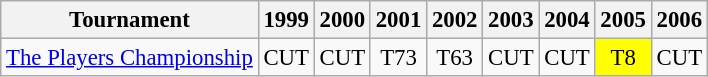<table class="wikitable" style="font-size:95%;text-align:center;">
<tr>
<th>Tournament</th>
<th>1999</th>
<th>2000</th>
<th>2001</th>
<th>2002</th>
<th>2003</th>
<th>2004</th>
<th>2005</th>
<th>2006</th>
</tr>
<tr>
<td align=left><a href='#'>The Players Championship</a></td>
<td>CUT</td>
<td>CUT</td>
<td>T73</td>
<td>T63</td>
<td>CUT</td>
<td>CUT</td>
<td style="background:yellow;">T8</td>
<td>CUT</td>
</tr>
</table>
